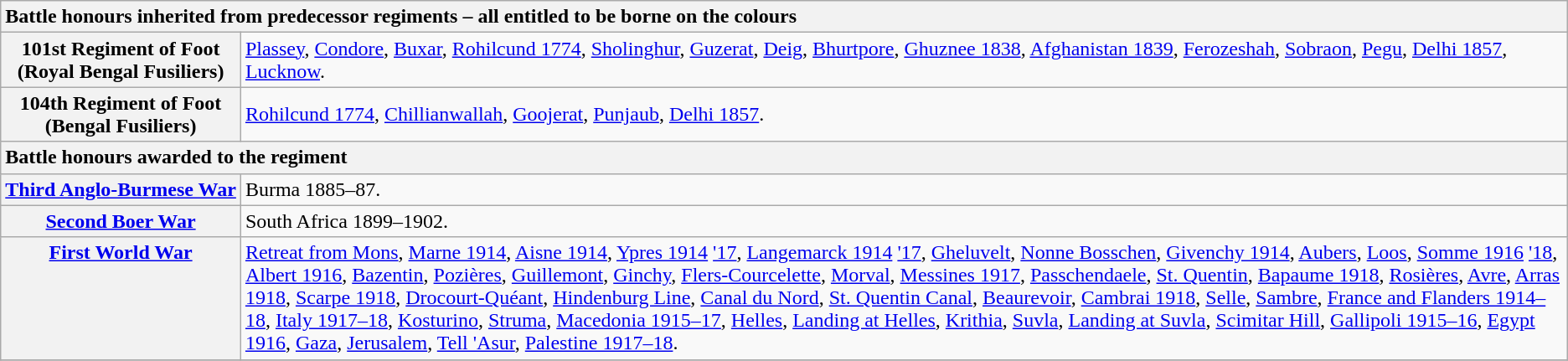<table class="wikitable plainrowheaders">
<tr>
<th scope="col" colspan="2" style="text-align: left;">Battle honours inherited from predecessor regiments – all entitled to be borne on the colours</th>
</tr>
<tr>
<th scope="row" style="white-space: nowrap;vertical-align: top;">101st Regiment of Foot<br>(Royal Bengal Fusiliers)</th>
<td><a href='#'>Plassey</a>, <a href='#'>Condore</a>, <a href='#'>Buxar</a>, <a href='#'>Rohilcund 1774</a>, <a href='#'>Sholinghur</a>, <a href='#'>Guzerat</a>, <a href='#'>Deig</a>, <a href='#'>Bhurtpore</a>, <a href='#'>Ghuznee 1838</a>, <a href='#'>Afghanistan 1839</a>, <a href='#'>Ferozeshah</a>, <a href='#'>Sobraon</a>, <a href='#'>Pegu</a>, <a href='#'>Delhi 1857</a>, <a href='#'>Lucknow</a>.</td>
</tr>
<tr>
<th scope="row" style="white-space: nowrap;vertical-align: top;">104th Regiment of Foot<br>(Bengal Fusiliers)</th>
<td><a href='#'>Rohilcund 1774</a>, <a href='#'>Chillianwallah</a>, <a href='#'>Goojerat</a>, <a href='#'>Punjaub</a>, <a href='#'>Delhi 1857</a>.</td>
</tr>
<tr>
<th scope="col" colspan="2" style="text-align: left;">Battle honours awarded to the regiment</th>
</tr>
<tr>
<th scope="row" style="white-space: nowrap;vertical-align: top;"><a href='#'>Third Anglo-Burmese War</a></th>
<td>Burma 1885–87.</td>
</tr>
<tr>
<th scope="row" style="white-space: nowrap;vertical-align: top;"><a href='#'>Second Boer War</a></th>
<td>South Africa 1899–1902.</td>
</tr>
<tr>
<th scope="row" style="white-space: nowrap;vertical-align: top;"><a href='#'>First World War</a></th>
<td><a href='#'>Retreat from Mons</a>, <a href='#'>Marne 1914</a>, <a href='#'>Aisne 1914</a>, <a href='#'>Ypres 1914</a> <a href='#'>'17</a>, <a href='#'>Langemarck 1914</a> <a href='#'>'17</a>, <a href='#'>Gheluvelt</a>, <a href='#'>Nonne Bosschen</a>, <a href='#'>Givenchy 1914</a>, <a href='#'>Aubers</a>, <a href='#'>Loos</a>, <a href='#'>Somme 1916</a> <a href='#'>'18</a>, <a href='#'>Albert 1916</a>, <a href='#'>Bazentin</a>, <a href='#'>Pozières</a>, <a href='#'>Guillemont</a>, <a href='#'>Ginchy</a>, <a href='#'>Flers-Courcelette</a>, <a href='#'>Morval</a>, <a href='#'>Messines 1917</a>, <a href='#'>Passchendaele</a>, <a href='#'>St. Quentin</a>, <a href='#'>Bapaume 1918</a>, <a href='#'>Rosières</a>, <a href='#'>Avre</a>, <a href='#'>Arras 1918</a>, <a href='#'>Scarpe 1918</a>, <a href='#'>Drocourt-Quéant</a>, <a href='#'>Hindenburg Line</a>, <a href='#'>Canal du Nord</a>, <a href='#'>St. Quentin Canal</a>, <a href='#'>Beaurevoir</a>, <a href='#'>Cambrai 1918</a>, <a href='#'>Selle</a>, <a href='#'>Sambre</a>, <a href='#'>France and Flanders 1914–18</a>, <a href='#'>Italy 1917–18</a>, <a href='#'>Kosturino</a>, <a href='#'>Struma</a>, <a href='#'>Macedonia 1915–17</a>, <a href='#'>Helles</a>, <a href='#'>Landing at Helles</a>, <a href='#'>Krithia</a>, <a href='#'>Suvla</a>, <a href='#'>Landing at Suvla</a>, <a href='#'>Scimitar Hill</a>, <a href='#'>Gallipoli 1915–16</a>, <a href='#'>Egypt 1916</a>, <a href='#'>Gaza</a>, <a href='#'>Jerusalem</a>, <a href='#'>Tell 'Asur</a>, <a href='#'>Palestine 1917–18</a>.</td>
</tr>
<tr>
</tr>
</table>
